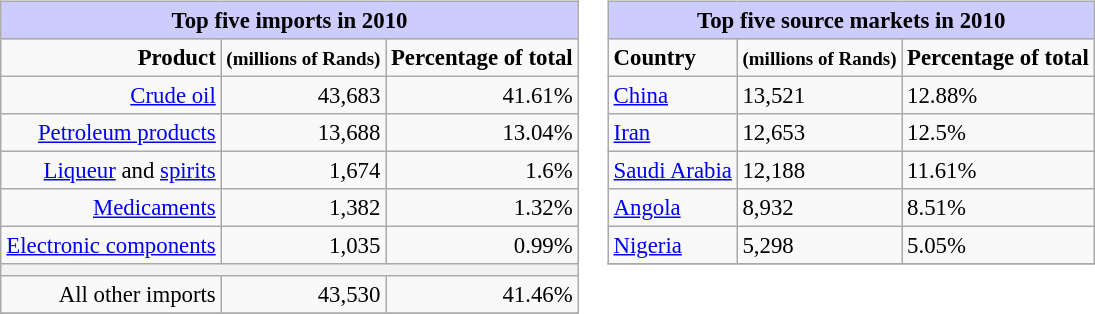<table>
<tr>
</tr>
<tr valign="top">
<td><br><table class="wikitable" align="center" cellpadding="4" cellspacing="0" style="margin:0 0 1.0em 1.0em; text-align:right; font-size:95%">
<tr>
<th colspan=5 style="background:#ccccff">Top five imports in 2010<br></tr></th>
</tr>
<tr>
<td><strong>Product</strong></td>
<td><strong><small>(millions of Rands)</small></strong></td>
<td><strong>Percentage of total</strong></td>
</tr>
<tr>
<td><a href='#'>Crude oil</a></td>
<td>43,683</td>
<td>41.61%</td>
</tr>
<tr>
<td><a href='#'>Petroleum products</a></td>
<td>13,688</td>
<td>13.04%</td>
</tr>
<tr>
<td><a href='#'>Liqueur</a> and <a href='#'>spirits</a></td>
<td>1,674</td>
<td>1.6%</td>
</tr>
<tr>
<td><a href='#'>Medicaments</a></td>
<td>1,382</td>
<td>1.32%</td>
</tr>
<tr>
<td><a href='#'>Electronic components</a></td>
<td>1,035</td>
<td>0.99%</td>
</tr>
<tr>
<th scope="row" colspan="5" style="color:#990000"></th>
</tr>
<tr>
<td>All other imports</td>
<td>43,530</td>
<td>41.46%</td>
</tr>
<tr>
</tr>
</table>
</td>
<td><br><table class="wikitable" style="margin:0 0 1.0em 1.0em; text-align:left; font-size:95%">
<tr>
<th colspan=5 style="background:#ccccff">Top five source markets in 2010<br></tr></th>
</tr>
<tr>
<td><strong>Country</strong></td>
<td><strong><small>(millions of Rands)</small></strong></td>
<td><strong>Percentage of total</strong></td>
</tr>
<tr>
<td> <a href='#'>China</a></td>
<td>13,521</td>
<td>12.88%</td>
</tr>
<tr>
<td> <a href='#'>Iran</a></td>
<td>12,653</td>
<td>12.5%</td>
</tr>
<tr>
<td> <a href='#'>Saudi Arabia</a></td>
<td>12,188</td>
<td>11.61%</td>
</tr>
<tr>
<td> <a href='#'>Angola</a></td>
<td>8,932</td>
<td>8.51%</td>
</tr>
<tr>
<td> <a href='#'>Nigeria</a></td>
<td>5,298</td>
<td>5.05%</td>
</tr>
<tr>
</tr>
</table>
</td>
</tr>
</table>
